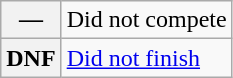<table class="wikitable">
<tr>
<th scope="row">—</th>
<td>Did not compete</td>
</tr>
<tr>
<th scope="row">DNF</th>
<td><a href='#'>Did not finish</a></td>
</tr>
</table>
